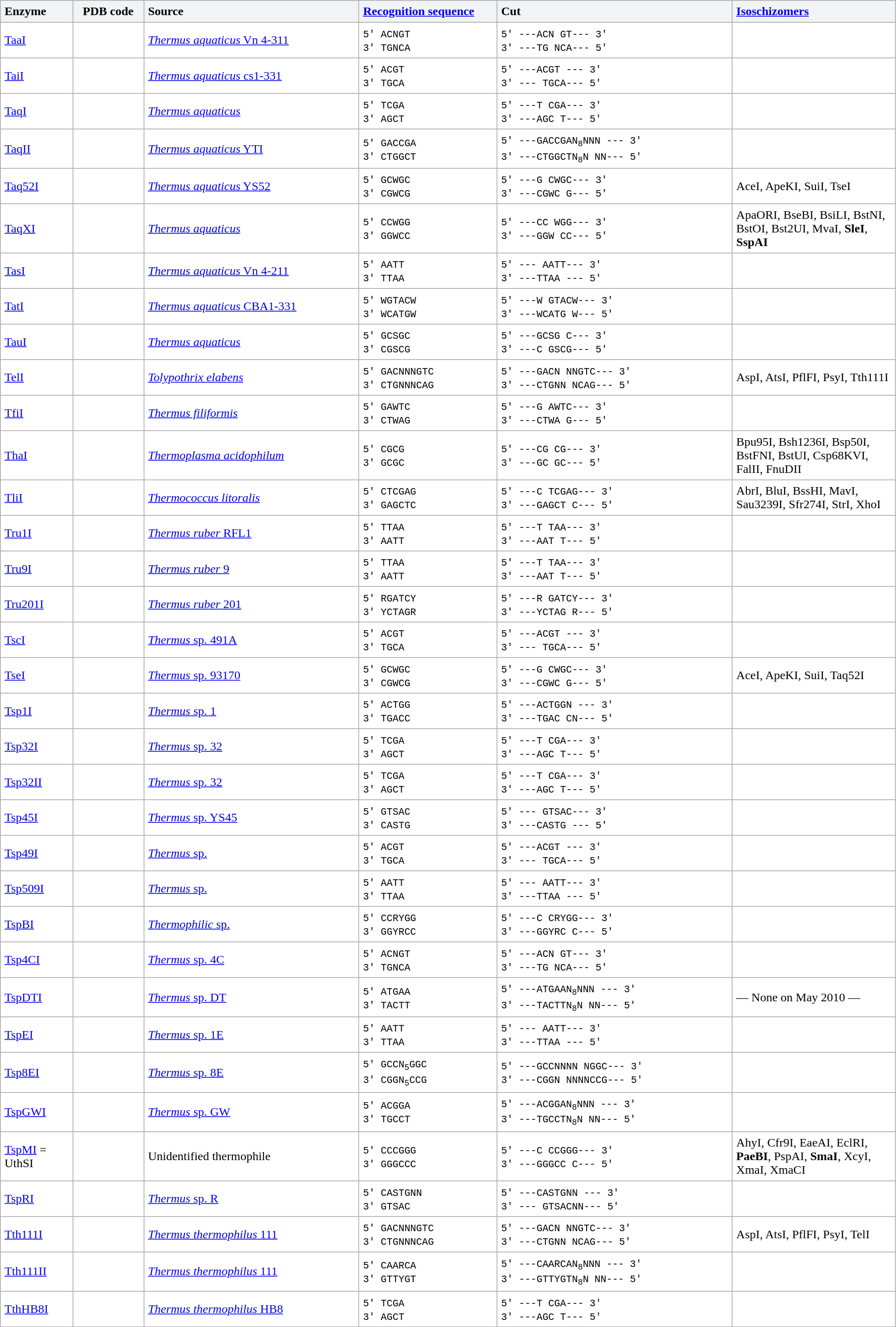<table class="sortable" border="1" cellpadding="5" cellspacing="0" style="border:1px solid #aaa; width:1185px; border-collapse:collapse">
<tr>
<td align="left" style="background:#F2F3F4" width="87px"><strong>Enzyme</strong></td>
<td align="center" style="background:#F2F3F4" width="88px"><strong>PDB code</strong></td>
<td align="left" style="background:#F2F3F4" width="290px"><strong>Source</strong></td>
<td align="left" style="background:#F2F3F4" width="180px"><strong><a href='#'>Recognition sequence</a></strong></td>
<td align="left" style="background:#F2F3F4" width="320px"><strong>Cut</strong></td>
<td align="left" style="background:#F2F3F4" width="215px"><strong><a href='#'>Isoschizomers</a></strong></td>
</tr>
<tr>
<td><a href='#'>TaaI</a></td>
<td></td>
<td><a href='#'><em>Thermus aquaticus</em> Vn 4-311</a></td>
<td><code> 5' ACNGT </code><br> <code> 3' TGNCA </code></td>
<td><code> 5' ---ACN  GT--- 3' </code><br> <code> 3' ---TG  NCA--- 5' </code></td>
<td></td>
</tr>
<tr>
<td><a href='#'>TaiI</a></td>
<td></td>
<td><a href='#'><em>Thermus aquaticus</em> cs1-331</a></td>
<td><code> 5' ACGT </code><br> <code> 3' TGCA </code></td>
<td><code> 5' ---ACGT  --- 3' </code><br> <code> 3' ---  TGCA--- 5' </code></td>
<td></td>
</tr>
<tr>
<td><a href='#'>TaqI</a></td>
<td></td>
<td><em><a href='#'>Thermus aquaticus</a></em></td>
<td><code> 5' TCGA </code><br> <code> 3' AGCT </code></td>
<td><code> 5' ---T  CGA--- 3' </code><br> <code> 3' ---AGC  T--- 5' </code></td>
<td></td>
</tr>
<tr>
<td><a href='#'>TaqII</a></td>
<td></td>
<td><a href='#'><em>Thermus aquaticus</em> YTI</a></td>
<td><code> 5' GACCGA </code><br> <code> 3' CTGGCT </code></td>
<td><code> 5' ---GACCGAN<sub>8</sub>NNN  --- 3' </code><br> <code> 3' ---CTGGCTN<sub>8</sub>N  NN--- 5' </code></td>
<td></td>
</tr>
<tr>
<td><a href='#'>Taq52I</a></td>
<td></td>
<td><a href='#'><em>Thermus aquaticus</em> YS52</a></td>
<td><code> 5' GCWGC </code><br> <code> 3' CGWCG </code></td>
<td><code> 5' ---G  CWGC--- 3' </code><br> <code> 3' ---CGWC  G--- 5' </code></td>
<td>AceI, ApeKI, SuiI, TseI</td>
</tr>
<tr>
<td><a href='#'>TaqXI</a></td>
<td></td>
<td><em><a href='#'>Thermus aquaticus</a></em></td>
<td><code> 5' CCWGG </code><br> <code> 3' GGWCC </code></td>
<td><code> 5' ---CC  WGG--- 3' </code><br> <code> 3' ---GGW  CC--- 5' </code></td>
<td>ApaORI, BseBI, BsiLI, BstNI, BstOI, Bst2UI, MvaI, <span><strong>SleI</strong></span>, <span><strong>SspAI</strong></span></td>
</tr>
<tr>
<td><a href='#'>TasI</a></td>
<td></td>
<td><a href='#'><em>Thermus aquaticus</em> Vn 4-211</a></td>
<td><code> 5' AATT </code><br> <code> 3' TTAA </code></td>
<td><code> 5' ---  AATT--- 3' </code><br> <code> 3' ---TTAA  --- 5' </code></td>
<td></td>
</tr>
<tr>
<td><a href='#'>TatI</a></td>
<td></td>
<td><a href='#'><em>Thermus aquaticus</em> CBA1-331</a></td>
<td><code> 5' WGTACW </code><br> <code> 3' WCATGW </code></td>
<td><code> 5' ---W  GTACW--- 3' </code><br> <code> 3' ---WCATG  W--- 5' </code></td>
<td></td>
</tr>
<tr>
<td><a href='#'>TauI</a></td>
<td></td>
<td><em><a href='#'>Thermus aquaticus</a></em></td>
<td><code> 5' GCSGC </code><br> <code> 3' CGSCG </code></td>
<td><code> 5' ---GCSG  C--- 3' </code><br> <code> 3' ---C  GSCG--- 5' </code></td>
<td></td>
</tr>
<tr>
<td><a href='#'>TelI</a></td>
<td></td>
<td><em><a href='#'>Tolypothrix elabens</a></em></td>
<td><code> 5' GACNNNGTC </code><br> <code> 3' CTGNNNCAG </code></td>
<td><code> 5' ---GACN  NNGTC--- 3' </code><br> <code> 3' ---CTGNN  NCAG--- 5' </code></td>
<td>AspI, AtsI, PflFI, PsyI, Tth111I</td>
</tr>
<tr>
<td><a href='#'>TfiI</a></td>
<td></td>
<td><em><a href='#'>Thermus filiformis</a></em></td>
<td><code> 5' GAWTC </code><br> <code> 3' CTWAG </code></td>
<td><code> 5' ---G  AWTC--- 3' </code><br> <code> 3' ---CTWA  G--- 5' </code></td>
<td></td>
</tr>
<tr>
<td><a href='#'>ThaI</a></td>
<td></td>
<td><em><a href='#'>Thermoplasma acidophilum</a></em></td>
<td><code> 5' CGCG </code><br> <code> 3' GCGC </code></td>
<td><code> 5' ---CG  CG--- 3' </code><br> <code> 3' ---GC  GC--- 5' </code></td>
<td>Bpu95I, Bsh1236I, Bsp50I, BstFNI, BstUI, Csp68KVI, FalII, FnuDII</td>
</tr>
<tr>
<td><a href='#'>TliI</a></td>
<td></td>
<td><em><a href='#'>Thermococcus litoralis</a></em></td>
<td><code> 5' CTCGAG </code><br> <code> 3' GAGCTC </code></td>
<td><code> 5' ---C  TCGAG--- 3' </code><br> <code> 3' ---GAGCT  C--- 5' </code></td>
<td>AbrI, BluI, BssHI, MavI, Sau3239I, Sfr274I, StrI, XhoI</td>
</tr>
<tr>
<td><a href='#'>Tru1I</a></td>
<td></td>
<td><a href='#'><em>Thermus ruber</em> RFL1</a></td>
<td><code> 5' TTAA </code><br> <code> 3' AATT </code></td>
<td><code> 5' ---T  TAA--- 3' </code><br> <code> 3' ---AAT  T--- 5' </code></td>
<td></td>
</tr>
<tr>
<td><a href='#'>Tru9I</a></td>
<td></td>
<td><a href='#'><em>Thermus ruber</em> 9</a></td>
<td><code> 5' TTAA </code><br> <code> 3' AATT </code></td>
<td><code> 5' ---T  TAA--- 3' </code><br> <code> 3' ---AAT  T--- 5' </code></td>
<td></td>
</tr>
<tr>
<td><a href='#'>Tru201I</a></td>
<td></td>
<td><a href='#'><em>Thermus ruber</em> 201</a></td>
<td><code> 5' RGATCY </code><br> <code> 3' YCTAGR </code></td>
<td><code> 5' ---R  GATCY--- 3' </code><br> <code> 3' ---YCTAG  R--- 5' </code></td>
<td></td>
</tr>
<tr>
<td><a href='#'>TscI</a></td>
<td></td>
<td><a href='#'><em>Thermus</em> sp. 491A</a></td>
<td><code> 5' ACGT </code><br> <code> 3' TGCA </code></td>
<td><code> 5' ---ACGT  --- 3' </code><br> <code> 3' ---  TGCA--- 5' </code></td>
<td></td>
</tr>
<tr>
<td><a href='#'>TseI</a></td>
<td></td>
<td><a href='#'><em>Thermus</em> sp. 93170</a></td>
<td><code> 5' GCWGC </code><br> <code> 3' CGWCG </code></td>
<td><code> 5' ---G  CWGC--- 3' </code><br> <code> 3' ---CGWC  G--- 5' </code></td>
<td>AceI, ApeKI, SuiI, Taq52I</td>
</tr>
<tr>
<td><a href='#'>Tsp1I</a></td>
<td></td>
<td><a href='#'><em>Thermus</em> sp. 1</a></td>
<td><code> 5' ACTGG </code><br> <code> 3' TGACC </code></td>
<td><code> 5' ---ACTGGN  --- 3' </code><br> <code> 3' ---TGAC  CN--- 5' </code></td>
<td></td>
</tr>
<tr>
<td><a href='#'>Tsp32I</a></td>
<td></td>
<td><a href='#'><em>Thermus</em> sp. 32</a></td>
<td><code> 5' TCGA </code><br> <code> 3' AGCT </code></td>
<td><code> 5' ---T  CGA--- 3' </code><br> <code> 3' ---AGC  T--- 5' </code></td>
<td></td>
</tr>
<tr>
<td><a href='#'>Tsp32II</a></td>
<td></td>
<td><a href='#'><em>Thermus</em> sp. 32</a></td>
<td><code> 5' TCGA </code><br> <code> 3' AGCT </code></td>
<td><code> 5' ---T  CGA--- 3' </code><br> <code> 3' ---AGC  T--- 5' </code></td>
<td></td>
</tr>
<tr>
<td><a href='#'>Tsp45I</a></td>
<td></td>
<td><a href='#'><em>Thermus</em> sp. YS45</a></td>
<td><code> 5' GTSAC </code><br> <code> 3' CASTG </code></td>
<td><code> 5' ---  GTSAC--- 3' </code><br> <code> 3' ---CASTG  --- 5' </code></td>
<td></td>
</tr>
<tr>
<td><a href='#'>Tsp49I</a></td>
<td></td>
<td><a href='#'><em>Thermus</em> sp.</a></td>
<td><code> 5' ACGT </code><br> <code> 3' TGCA </code></td>
<td><code> 5' ---ACGT  --- 3' </code><br> <code> 3' ---  TGCA--- 5' </code></td>
<td></td>
</tr>
<tr>
<td><a href='#'>Tsp509I</a></td>
<td></td>
<td><a href='#'><em>Thermus</em> sp.</a></td>
<td><code> 5' AATT </code><br> <code> 3' TTAA </code></td>
<td><code> 5' ---  AATT--- 3' </code><br> <code> 3' ---TTAA  --- 5' </code></td>
<td></td>
</tr>
<tr>
<td><a href='#'>TspBI</a></td>
<td></td>
<td><a href='#'><em>Thermophilic</em> sp.</a></td>
<td><code> 5' CCRYGG </code><br> <code> 3' GGYRCC </code></td>
<td><code> 5' ---C  CRYGG--- 3' </code><br> <code> 3' ---GGYRC  C--- 5' </code></td>
<td></td>
</tr>
<tr>
<td><a href='#'>Tsp4CI</a></td>
<td></td>
<td><a href='#'><em>Thermus</em> sp. 4C</a></td>
<td><code> 5' ACNGT </code><br> <code> 3' TGNCA </code></td>
<td><code> 5' ---ACN  GT--- 3' </code><br> <code> 3' ---TG  NCA--- 5' </code></td>
<td></td>
</tr>
<tr>
<td><a href='#'>TspDTI</a></td>
<td></td>
<td><a href='#'><em>Thermus</em> sp. DT</a></td>
<td><code> 5' ATGAA </code><br> <code> 3' TACTT </code></td>
<td><code> 5' ---ATGAAN<sub>8</sub>NNN  --- 3' </code><br> <code> 3' ---TACTTN<sub>8</sub>N  NN--- 5' </code></td>
<td>— None on May 2010 —</td>
</tr>
<tr>
<td><a href='#'>TspEI</a></td>
<td></td>
<td><a href='#'><em>Thermus</em> sp. 1E</a></td>
<td><code> 5' AATT </code><br> <code> 3' TTAA </code></td>
<td><code> 5' ---  AATT--- 3' </code><br> <code> 3' ---TTAA  --- 5' </code></td>
<td></td>
</tr>
<tr>
<td><a href='#'>Tsp8EI</a></td>
<td></td>
<td><a href='#'><em>Thermus</em> sp. 8E</a></td>
<td><code> 5' GCCN<sub>5</sub>GGC </code><br> <code> 3' CGGN<sub>5</sub>CCG </code></td>
<td><code> 5' ---GCCNNNN  NGGC--- 3' </code><br> <code> 3' ---CGGN  NNNNCCG--- 5' </code></td>
<td></td>
</tr>
<tr>
<td><a href='#'>TspGWI</a></td>
<td></td>
<td><a href='#'><em>Thermus</em> sp. GW</a></td>
<td><code> 5' ACGGA </code><br> <code> 3' TGCCT </code></td>
<td><code> 5' ---ACGGAN<sub>8</sub>NNN  --- 3' </code><br> <code> 3' ---TGCCTN<sub>8</sub>N  NN--- 5' </code></td>
<td></td>
</tr>
<tr>
<td><a href='#'>TspMI</a> = UthSI</td>
<td></td>
<td>Unidentified thermophile</td>
<td><code> 5' CCCGGG </code><br> <code> 3' GGGCCC </code></td>
<td><code> 5' ---C  CCGGG--- 3' </code><br> <code> 3' ---GGGCC  C--- 5' </code></td>
<td>AhyI, Cfr9I, EaeAI, EclRI, <span><strong>PaeBI</strong></span>, PspAI, <span><strong>SmaI</strong></span>, XcyI, XmaI, XmaCI</td>
</tr>
<tr>
<td><a href='#'>TspRI</a></td>
<td></td>
<td><a href='#'><em>Thermus</em> sp. R</a></td>
<td><code> 5' CASTGNN </code><br> <code> 3' GTSAC </code></td>
<td><code> 5' ---CASTGNN  --- 3' </code><br> <code> 3' ---  GTSACNN--- 5' </code></td>
<td></td>
</tr>
<tr>
<td><a href='#'>Tth111I</a></td>
<td></td>
<td><a href='#'><em>Thermus thermophilus</em> 111</a></td>
<td><code> 5' GACNNNGTC </code><br> <code> 3' CTGNNNCAG </code></td>
<td><code> 5' ---GACN  NNGTC--- 3' </code><br> <code> 3' ---CTGNN  NCAG--- 5' </code></td>
<td>AspI, AtsI, PflFI, PsyI, TelI</td>
</tr>
<tr>
<td><a href='#'>Tth111II</a></td>
<td></td>
<td><a href='#'><em>Thermus thermophilus</em> 111</a></td>
<td><code> 5' CAARCA </code><br> <code> 3' GTTYGT </code></td>
<td><code> 5' ---CAARCAN<sub>8</sub>NNN  --- 3' </code><br> <code> 3' ---GTTYGTN<sub>8</sub>N  NN--- 5' </code></td>
<td></td>
</tr>
<tr>
<td><a href='#'>TthHB8I</a></td>
<td></td>
<td><a href='#'><em>Thermus thermophilus</em> HB8</a></td>
<td><code> 5' TCGA </code><br> <code> 3' AGCT </code></td>
<td><code> 5' ---T  CGA--- 3' </code><br> <code> 3' ---AGC  T--- 5' </code></td>
<td></td>
</tr>
</table>
